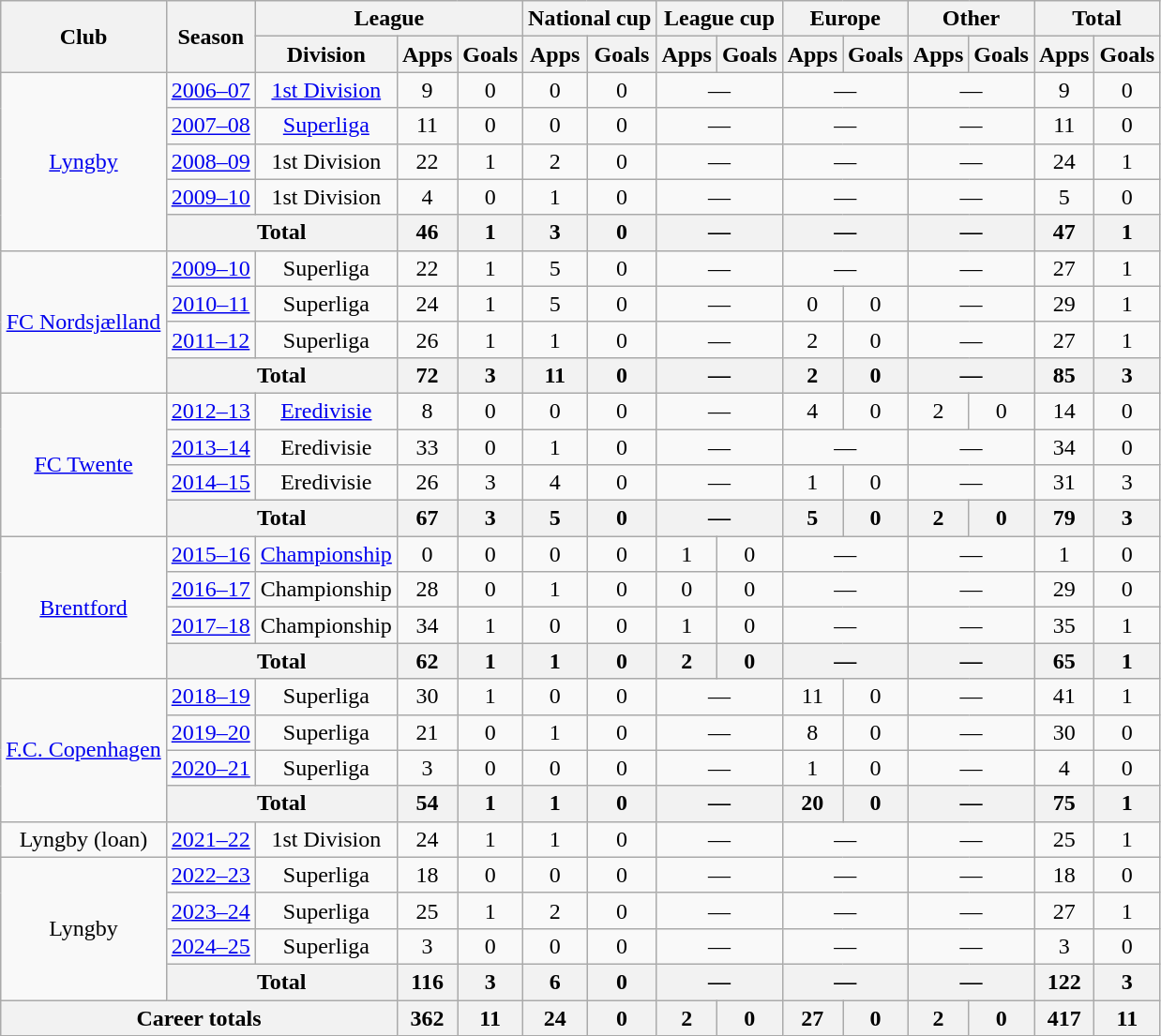<table class="wikitable" style="text-align: center;">
<tr>
<th rowspan="2">Club</th>
<th rowspan="2">Season</th>
<th colspan="3">League</th>
<th colspan="2">National cup</th>
<th colspan="2">League cup</th>
<th colspan="2">Europe</th>
<th colspan="2">Other</th>
<th colspan="2">Total</th>
</tr>
<tr>
<th>Division</th>
<th>Apps</th>
<th>Goals</th>
<th>Apps</th>
<th>Goals</th>
<th>Apps</th>
<th>Goals</th>
<th>Apps</th>
<th>Goals</th>
<th>Apps</th>
<th>Goals</th>
<th>Apps</th>
<th>Goals</th>
</tr>
<tr>
<td rowspan="5"><a href='#'>Lyngby</a></td>
<td><a href='#'>2006–07</a></td>
<td><a href='#'>1st Division</a></td>
<td>9</td>
<td>0</td>
<td>0</td>
<td>0</td>
<td colspan="2">—</td>
<td colspan="2">—</td>
<td colspan="2">—</td>
<td>9</td>
<td>0</td>
</tr>
<tr>
<td><a href='#'>2007–08</a></td>
<td><a href='#'>Superliga</a></td>
<td>11</td>
<td>0</td>
<td>0</td>
<td>0</td>
<td colspan="2">—</td>
<td colspan="2">—</td>
<td colspan="2">—</td>
<td>11</td>
<td>0</td>
</tr>
<tr>
<td><a href='#'>2008–09</a></td>
<td>1st Division</td>
<td>22</td>
<td>1</td>
<td>2</td>
<td>0</td>
<td colspan="2">—</td>
<td colspan="2">—</td>
<td colspan="2">—</td>
<td>24</td>
<td>1</td>
</tr>
<tr>
<td><a href='#'>2009–10</a></td>
<td>1st Division</td>
<td>4</td>
<td>0</td>
<td>1</td>
<td>0</td>
<td colspan="2">—</td>
<td colspan="2">—</td>
<td colspan="2">—</td>
<td>5</td>
<td>0</td>
</tr>
<tr>
<th colspan="2">Total</th>
<th>46</th>
<th>1</th>
<th>3</th>
<th>0</th>
<th colspan="2">—</th>
<th colspan="2">—</th>
<th colspan="2">—</th>
<th>47</th>
<th>1</th>
</tr>
<tr>
<td rowspan="4"><a href='#'>FC Nordsjælland</a></td>
<td><a href='#'>2009–10</a></td>
<td>Superliga</td>
<td>22</td>
<td>1</td>
<td>5</td>
<td>0</td>
<td colspan="2">—</td>
<td colspan="2">—</td>
<td colspan="2">—</td>
<td>27</td>
<td>1</td>
</tr>
<tr>
<td><a href='#'>2010–11</a></td>
<td>Superliga</td>
<td>24</td>
<td>1</td>
<td>5</td>
<td>0</td>
<td colspan="2">—</td>
<td>0</td>
<td>0</td>
<td colspan="2">—</td>
<td>29</td>
<td>1</td>
</tr>
<tr>
<td><a href='#'>2011–12</a></td>
<td>Superliga</td>
<td>26</td>
<td>1</td>
<td>1</td>
<td>0</td>
<td colspan="2">—</td>
<td>2</td>
<td>0</td>
<td colspan="2">—</td>
<td>27</td>
<td>1</td>
</tr>
<tr>
<th colspan="2">Total</th>
<th>72</th>
<th>3</th>
<th>11</th>
<th>0</th>
<th colspan="2">—</th>
<th>2</th>
<th>0</th>
<th colspan="2">—</th>
<th>85</th>
<th>3</th>
</tr>
<tr>
<td rowspan="4"><a href='#'>FC Twente</a></td>
<td><a href='#'>2012–13</a></td>
<td><a href='#'>Eredivisie</a></td>
<td>8</td>
<td>0</td>
<td>0</td>
<td>0</td>
<td colspan="2">—</td>
<td>4</td>
<td>0</td>
<td>2</td>
<td>0</td>
<td>14</td>
<td>0</td>
</tr>
<tr>
<td><a href='#'>2013–14</a></td>
<td>Eredivisie</td>
<td>33</td>
<td>0</td>
<td>1</td>
<td>0</td>
<td colspan="2">—</td>
<td colspan="2">—</td>
<td colspan="2">—</td>
<td>34</td>
<td>0</td>
</tr>
<tr>
<td><a href='#'>2014–15</a></td>
<td>Eredivisie</td>
<td>26</td>
<td>3</td>
<td>4</td>
<td>0</td>
<td colspan="2">—</td>
<td>1</td>
<td>0</td>
<td colspan="2">—</td>
<td>31</td>
<td>3</td>
</tr>
<tr>
<th colspan="2">Total</th>
<th>67</th>
<th>3</th>
<th>5</th>
<th>0</th>
<th colspan="2">—</th>
<th>5</th>
<th>0</th>
<th>2</th>
<th>0</th>
<th>79</th>
<th>3</th>
</tr>
<tr>
<td rowspan="4"><a href='#'>Brentford</a></td>
<td><a href='#'>2015–16</a></td>
<td><a href='#'>Championship</a></td>
<td>0</td>
<td>0</td>
<td>0</td>
<td>0</td>
<td>1</td>
<td>0</td>
<td colspan="2">—</td>
<td colspan="2">—</td>
<td>1</td>
<td>0</td>
</tr>
<tr>
<td><a href='#'>2016–17</a></td>
<td>Championship</td>
<td>28</td>
<td>0</td>
<td>1</td>
<td>0</td>
<td>0</td>
<td>0</td>
<td colspan="2">—</td>
<td colspan="2">—</td>
<td>29</td>
<td>0</td>
</tr>
<tr>
<td><a href='#'>2017–18</a></td>
<td>Championship</td>
<td>34</td>
<td>1</td>
<td>0</td>
<td>0</td>
<td>1</td>
<td>0</td>
<td colspan="2">—</td>
<td colspan="2">—</td>
<td>35</td>
<td>1</td>
</tr>
<tr>
<th colspan="2">Total</th>
<th>62</th>
<th>1</th>
<th>1</th>
<th>0</th>
<th>2</th>
<th>0</th>
<th colspan="2">—</th>
<th colspan="2">—</th>
<th>65</th>
<th>1</th>
</tr>
<tr>
<td rowspan="4"><a href='#'>F.C. Copenhagen</a></td>
<td><a href='#'>2018–19</a></td>
<td>Superliga</td>
<td>30</td>
<td>1</td>
<td>0</td>
<td>0</td>
<td colspan="2">—</td>
<td>11</td>
<td>0</td>
<td colspan="2">—</td>
<td>41</td>
<td>1</td>
</tr>
<tr>
<td><a href='#'>2019–20</a></td>
<td>Superliga</td>
<td>21</td>
<td>0</td>
<td>1</td>
<td>0</td>
<td colspan="2">—</td>
<td>8</td>
<td>0</td>
<td colspan="2">—</td>
<td>30</td>
<td>0</td>
</tr>
<tr>
<td><a href='#'>2020–21</a></td>
<td>Superliga</td>
<td>3</td>
<td>0</td>
<td>0</td>
<td>0</td>
<td colspan="2">—</td>
<td>1</td>
<td>0</td>
<td colspan="2">—</td>
<td>4</td>
<td>0</td>
</tr>
<tr>
<th colspan="2">Total</th>
<th>54</th>
<th>1</th>
<th>1</th>
<th>0</th>
<th colspan="2">—</th>
<th>20</th>
<th>0</th>
<th colspan="2">—</th>
<th>75</th>
<th>1</th>
</tr>
<tr>
<td>Lyngby (loan)</td>
<td><a href='#'>2021–22</a></td>
<td>1st Division</td>
<td>24</td>
<td>1</td>
<td>1</td>
<td>0</td>
<td colspan="2">—</td>
<td colspan="2">—</td>
<td colspan="2">—</td>
<td>25</td>
<td>1</td>
</tr>
<tr>
<td rowspan="4">Lyngby</td>
<td><a href='#'>2022–23</a></td>
<td>Superliga</td>
<td>18</td>
<td>0</td>
<td>0</td>
<td>0</td>
<td colspan="2">—</td>
<td colspan="2">—</td>
<td colspan="2">—</td>
<td>18</td>
<td>0</td>
</tr>
<tr>
<td><a href='#'>2023–24</a></td>
<td>Superliga</td>
<td>25</td>
<td>1</td>
<td>2</td>
<td>0</td>
<td colspan="2">—</td>
<td colspan="2">—</td>
<td colspan="2">—</td>
<td>27</td>
<td>1</td>
</tr>
<tr>
<td><a href='#'>2024–25</a></td>
<td>Superliga</td>
<td>3</td>
<td>0</td>
<td>0</td>
<td>0</td>
<td colspan="2">—</td>
<td colspan="2">—</td>
<td colspan="2">—</td>
<td>3</td>
<td>0</td>
</tr>
<tr>
<th colspan="2">Total</th>
<th>116</th>
<th>3</th>
<th>6</th>
<th>0</th>
<th colspan="2">—</th>
<th colspan="2">—</th>
<th colspan="2">—</th>
<th>122</th>
<th>3</th>
</tr>
<tr>
<th colspan="3">Career totals</th>
<th>362</th>
<th>11</th>
<th>24</th>
<th>0</th>
<th>2</th>
<th>0</th>
<th>27</th>
<th>0</th>
<th>2</th>
<th>0</th>
<th>417</th>
<th>11</th>
</tr>
</table>
